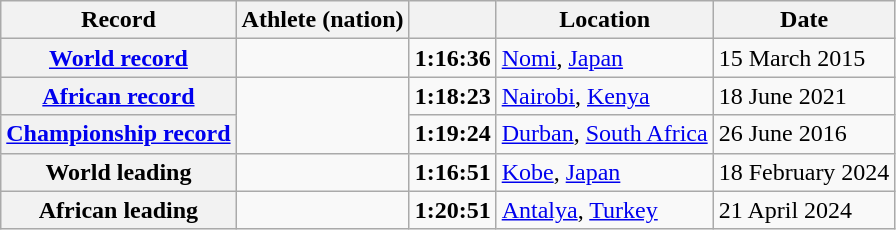<table class="wikitable">
<tr>
<th scope="col">Record</th>
<th scope="col">Athlete (nation)</th>
<th scope="col"></th>
<th scope="col">Location</th>
<th scope="col">Date</th>
</tr>
<tr>
<th scope="row"><a href='#'>World record</a></th>
<td></td>
<td align="center"><strong>1:16:36</strong></td>
<td><a href='#'>Nomi</a>, <a href='#'>Japan</a></td>
<td>15 March 2015</td>
</tr>
<tr>
<th scope="row"><a href='#'>African record</a></th>
<td rowspan="2"></td>
<td align="center"><strong>1:18:23</strong></td>
<td><a href='#'>Nairobi</a>, <a href='#'>Kenya</a></td>
<td>18 June 2021</td>
</tr>
<tr>
<th><a href='#'>Championship record</a></th>
<td align="center"><strong>1:19:24</strong></td>
<td><a href='#'>Durban</a>, <a href='#'>South Africa</a></td>
<td>26 June 2016</td>
</tr>
<tr>
<th scope="row">World leading</th>
<td></td>
<td align="center"><strong>1:16:51</strong></td>
<td><a href='#'>Kobe</a>, <a href='#'>Japan</a></td>
<td>18 February 2024</td>
</tr>
<tr>
<th scope="row">African leading</th>
<td></td>
<td align="center"><strong>1:20:51</strong></td>
<td><a href='#'>Antalya</a>, <a href='#'>Turkey</a></td>
<td>21 April 2024</td>
</tr>
</table>
